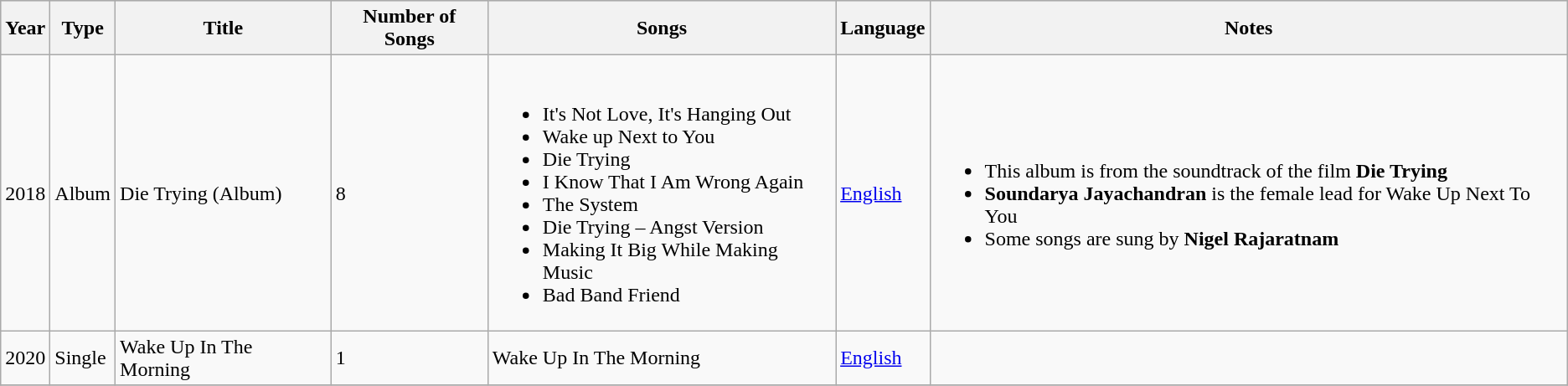<table class="wikitable sortable">
<tr style="background:#ccc; text-align:center;">
<th>Year</th>
<th>Type</th>
<th>Title</th>
<th>Number of Songs</th>
<th>Songs</th>
<th>Language</th>
<th>Notes</th>
</tr>
<tr>
<td>2018</td>
<td>Album</td>
<td>Die Trying (Album)</td>
<td>8</td>
<td><br><ul><li>It's Not Love, It's Hanging Out</li><li>Wake up Next to You</li><li>Die Trying</li><li>I Know That I Am Wrong Again</li><li>The System</li><li>Die Trying – Angst Version</li><li>Making It Big While Making Music</li><li>Bad Band Friend</li></ul></td>
<td><a href='#'>English</a></td>
<td><br><ul><li>This album is from the soundtrack of the film <strong>Die Trying</strong></li><li><strong>Soundarya Jayachandran</strong> is the female lead for Wake Up Next To You</li><li>Some songs are sung by <strong>Nigel Rajaratnam</strong></li></ul></td>
</tr>
<tr>
<td>2020</td>
<td>Single</td>
<td>Wake Up In The Morning</td>
<td>1</td>
<td>Wake Up In The Morning</td>
<td><a href='#'>English</a></td>
<td></td>
</tr>
<tr>
</tr>
</table>
